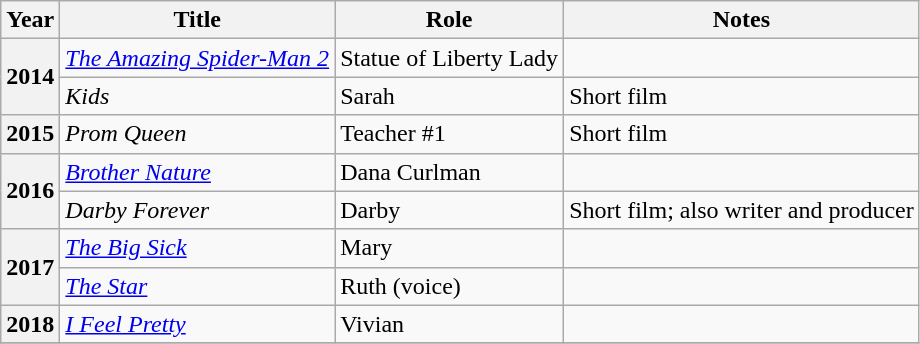<table class = "wikitable sortable plainrowheaders">
<tr>
<th>Year</th>
<th>Title</th>
<th>Role</th>
<th class = "unsortable">Notes</th>
</tr>
<tr>
<th scope="row" rowspan="2">2014</th>
<td><em><a href='#'>The Amazing Spider-Man 2</a></em></td>
<td>Statue of Liberty Lady</td>
<td></td>
</tr>
<tr>
<td><em>Kids</em></td>
<td>Sarah</td>
<td>Short film</td>
</tr>
<tr>
<th scope="row">2015</th>
<td><em>Prom Queen</em></td>
<td>Teacher #1</td>
<td>Short film</td>
</tr>
<tr>
<th scope="row" rowspan="2">2016</th>
<td><em><a href='#'>Brother Nature</a></em></td>
<td>Dana Curlman</td>
<td></td>
</tr>
<tr>
<td><em>Darby Forever</em></td>
<td>Darby</td>
<td>Short film; also writer and producer</td>
</tr>
<tr>
<th scope="row" rowspan="2">2017</th>
<td><em><a href='#'>The Big Sick</a></em></td>
<td>Mary</td>
<td></td>
</tr>
<tr>
<td><em><a href='#'>The Star</a></em></td>
<td>Ruth (voice)</td>
<td></td>
</tr>
<tr>
<th scope="row">2018</th>
<td><em><a href='#'>I Feel Pretty</a></em></td>
<td>Vivian</td>
<td></td>
</tr>
<tr>
</tr>
</table>
